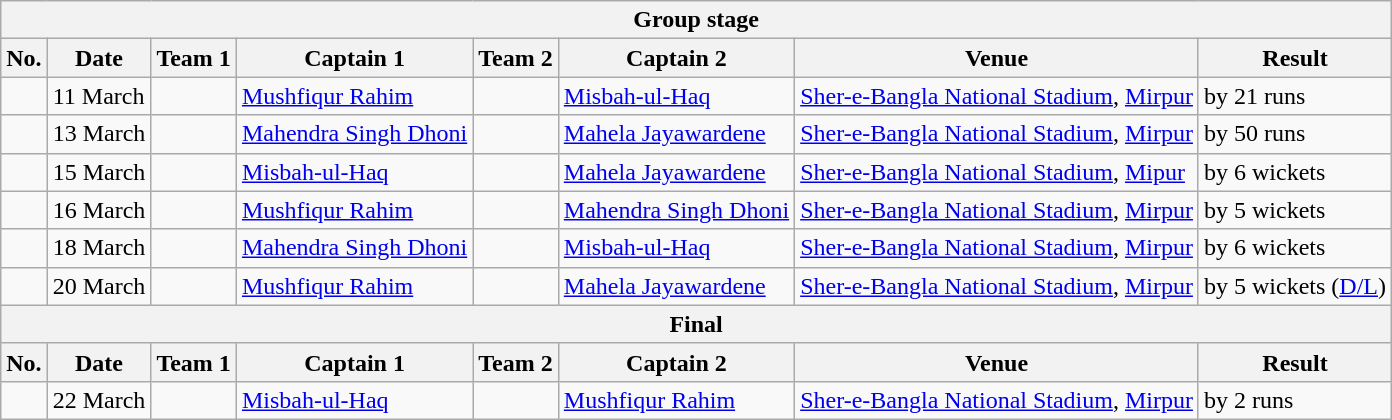<table class="wikitable">
<tr>
<th colspan="8">Group stage</th>
</tr>
<tr>
<th>No.</th>
<th>Date</th>
<th>Team 1</th>
<th>Captain 1</th>
<th>Team 2</th>
<th>Captain 2</th>
<th>Venue</th>
<th>Result</th>
</tr>
<tr>
<td></td>
<td>11 March</td>
<td></td>
<td><a href='#'>Mushfiqur Rahim</a></td>
<td></td>
<td><a href='#'>Misbah-ul-Haq</a></td>
<td><a href='#'>Sher-e-Bangla National Stadium</a>, <a href='#'>Mirpur</a></td>
<td> by 21 runs</td>
</tr>
<tr>
<td></td>
<td>13 March</td>
<td></td>
<td><a href='#'>Mahendra Singh Dhoni</a></td>
<td></td>
<td><a href='#'>Mahela Jayawardene</a></td>
<td><a href='#'>Sher-e-Bangla National Stadium</a>, <a href='#'>Mirpur</a></td>
<td> by 50 runs</td>
</tr>
<tr>
<td></td>
<td>15 March</td>
<td></td>
<td><a href='#'>Misbah-ul-Haq</a></td>
<td></td>
<td><a href='#'>Mahela Jayawardene</a></td>
<td><a href='#'>Sher-e-Bangla National Stadium</a>, <a href='#'>Mipur</a></td>
<td> by 6 wickets</td>
</tr>
<tr>
<td></td>
<td>16 March</td>
<td></td>
<td><a href='#'>Mushfiqur Rahim</a></td>
<td></td>
<td><a href='#'>Mahendra Singh Dhoni</a></td>
<td><a href='#'>Sher-e-Bangla National Stadium</a>, <a href='#'>Mirpur</a></td>
<td> by 5 wickets</td>
</tr>
<tr>
<td></td>
<td>18 March</td>
<td></td>
<td><a href='#'>Mahendra Singh Dhoni</a></td>
<td></td>
<td><a href='#'>Misbah-ul-Haq</a></td>
<td><a href='#'>Sher-e-Bangla National Stadium</a>, <a href='#'>Mirpur</a></td>
<td> by 6 wickets</td>
</tr>
<tr>
<td></td>
<td>20 March</td>
<td></td>
<td><a href='#'>Mushfiqur Rahim</a></td>
<td></td>
<td><a href='#'>Mahela Jayawardene</a></td>
<td><a href='#'>Sher-e-Bangla National Stadium</a>, <a href='#'>Mirpur</a></td>
<td> by 5 wickets (<a href='#'>D/L</a>)</td>
</tr>
<tr>
<th colspan="8">Final</th>
</tr>
<tr>
<th>No.</th>
<th>Date</th>
<th>Team 1</th>
<th>Captain 1</th>
<th>Team 2</th>
<th>Captain 2</th>
<th>Venue</th>
<th>Result</th>
</tr>
<tr>
<td></td>
<td>22 March</td>
<td></td>
<td><a href='#'>Misbah-ul-Haq</a></td>
<td></td>
<td><a href='#'>Mushfiqur Rahim</a></td>
<td><a href='#'>Sher-e-Bangla National Stadium</a>, <a href='#'>Mirpur</a></td>
<td> by 2 runs</td>
</tr>
</table>
